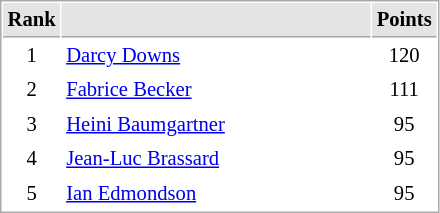<table cellspacing="1" cellpadding="3" style="border:1px solid #AAAAAA;font-size:86%">
<tr bgcolor="#E4E4E4">
<th style="border-bottom:1px solid #AAAAAA" width=10>Rank</th>
<th style="border-bottom:1px solid #AAAAAA" width=200></th>
<th style="border-bottom:1px solid #AAAAAA" width=20>Points</th>
</tr>
<tr>
<td align="center">1</td>
<td> <a href='#'>Darcy Downs</a></td>
<td align=center>120</td>
</tr>
<tr>
<td align="center">2</td>
<td> <a href='#'>Fabrice Becker</a></td>
<td align=center>111</td>
</tr>
<tr>
<td align="center">3</td>
<td> <a href='#'>Heini Baumgartner</a></td>
<td align=center>95</td>
</tr>
<tr>
<td align="center">4</td>
<td> <a href='#'>Jean-Luc Brassard</a></td>
<td align=center>95</td>
</tr>
<tr>
<td align="center">5</td>
<td> <a href='#'>Ian Edmondson</a></td>
<td align=center>95</td>
</tr>
</table>
